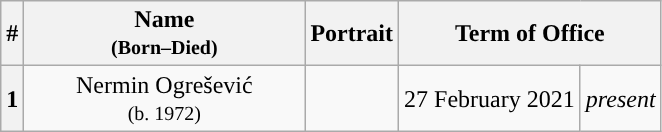<table class="wikitable" style="text-align:center">
<tr ->
<th>#</th>
<th width=180>Name<br><small>(Born–Died)</small></th>
<th>Portrait</th>
<th colspan=2>Term of Office</th>
</tr>
<tr ->
<th align=center style="background: ">1</th>
<td>Nermin Ogrešević<br><small>(b. 1972)</small></td>
<td></td>
<td>27 February 2021</td>
<td><em>present</em></td>
</tr>
</table>
